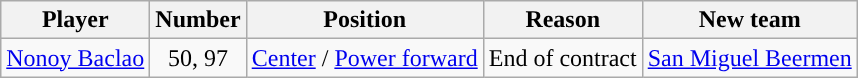<table class="wikitable sortable sortable">
<tr>
<th>Player</th>
<th>Number</th>
<th>Position</th>
<th>Reason</th>
<th>New team</th>
</tr>
<tr style="text-align: center">
<td><a href='#'>Nonoy Baclao</a></td>
<td>50, 97</td>
<td><a href='#'>Center</a> / <a href='#'>Power forward</a></td>
<td>End of contract</td>
<td><a href='#'>San Miguel Beermen</a></td>
</tr>
</table>
